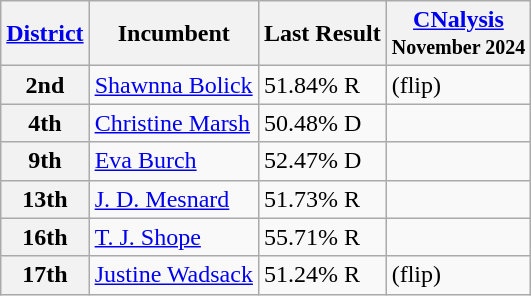<table class="wikitable sortable">
<tr>
<th><a href='#'>District</a></th>
<th>Incumbent</th>
<th>Last Result</th>
<th><a href='#'>CNalysis</a><br><small>November 2024</small></th>
</tr>
<tr>
<th>2nd</th>
<td><a href='#'>Shawnna Bolick</a></td>
<td>51.84% R</td>
<td> (flip)</td>
</tr>
<tr>
<th>4th</th>
<td><a href='#'>Christine Marsh</a></td>
<td>50.48% D</td>
<td></td>
</tr>
<tr>
<th>9th</th>
<td><a href='#'>Eva Burch</a></td>
<td>52.47% D</td>
<td></td>
</tr>
<tr>
<th>13th</th>
<td><a href='#'>J. D. Mesnard</a></td>
<td>51.73% R</td>
<td></td>
</tr>
<tr>
<th>16th</th>
<td><a href='#'>T. J. Shope</a></td>
<td>55.71% R</td>
<td></td>
</tr>
<tr>
<th>17th</th>
<td><a href='#'>Justine Wadsack</a></td>
<td>51.24% R</td>
<td> (flip)</td>
</tr>
</table>
